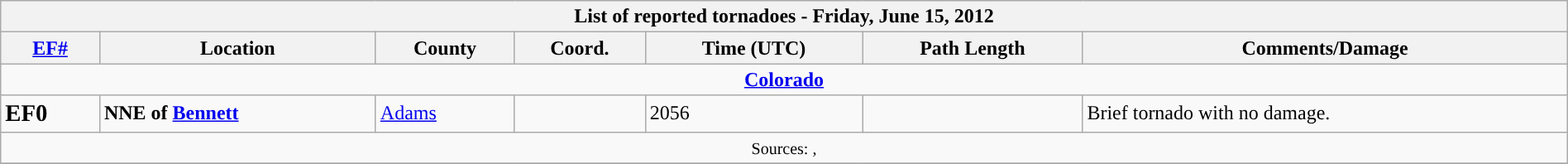<table class="wikitable collapsible" width="100%">
<tr>
<th colspan="7">List of reported tornadoes - Friday, June 15, 2012</th>
</tr>
<tr>
<th><a href='#'>EF#</a></th>
<th>Location</th>
<th>County</th>
<th>Coord.</th>
<th>Time (UTC)</th>
<th>Path Length</th>
<th>Comments/Damage</th>
</tr>
<tr>
<td colspan="7" align=center><strong><a href='#'>Colorado</a></strong></td>
</tr>
<tr>
<td><big><strong>EF0</strong></big></td>
<td><strong>NNE of <a href='#'>Bennett</a></strong></td>
<td><a href='#'>Adams</a></td>
<td></td>
<td>2056</td>
<td></td>
<td>Brief tornado with no damage.</td>
</tr>
<tr>
<td colspan="7" align=center><small>Sources: , </small></td>
</tr>
<tr>
</tr>
</table>
